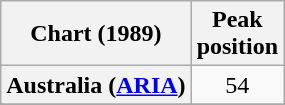<table class="wikitable sortable plainrowheaders" style="text-align:center">
<tr>
<th>Chart (1989)</th>
<th>Peak<br>position</th>
</tr>
<tr>
<th scope="row">Australia (<a href='#'>ARIA</a>)</th>
<td>54</td>
</tr>
<tr>
</tr>
<tr>
</tr>
<tr>
</tr>
<tr>
</tr>
<tr>
</tr>
</table>
